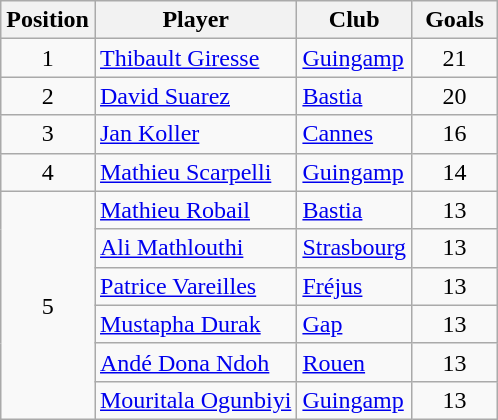<table class="wikitable">
<tr>
<th style="width:50px;">Position</th>
<th width=>Player</th>
<th width=>Club</th>
<th style="width:50px;">Goals</th>
</tr>
<tr>
<td style="text-align:center;">1</td>
<td><a href='#'>Thibault Giresse</a></td>
<td><a href='#'>Guingamp</a></td>
<td style="text-align:center;">21</td>
</tr>
<tr>
<td style="text-align:center;">2</td>
<td><a href='#'>David Suarez</a></td>
<td><a href='#'>Bastia</a></td>
<td style="text-align:center;">20</td>
</tr>
<tr>
<td style="text-align:center;">3</td>
<td><a href='#'>Jan Koller</a></td>
<td><a href='#'>Cannes</a></td>
<td style="text-align:center;">16</td>
</tr>
<tr>
<td style="text-align:center;">4</td>
<td><a href='#'>Mathieu Scarpelli</a></td>
<td><a href='#'>Guingamp</a></td>
<td style="text-align:center;">14</td>
</tr>
<tr>
<td style="text-align:center;" rowspan="6">5</td>
<td><a href='#'>Mathieu Robail</a></td>
<td><a href='#'>Bastia</a></td>
<td style="text-align:center;">13</td>
</tr>
<tr>
<td><a href='#'>Ali Mathlouthi</a></td>
<td><a href='#'>Strasbourg</a></td>
<td style="text-align:center;">13</td>
</tr>
<tr>
<td><a href='#'>Patrice Vareilles</a></td>
<td><a href='#'>Fréjus</a></td>
<td style="text-align:center;">13</td>
</tr>
<tr>
<td><a href='#'>Mustapha Durak</a></td>
<td><a href='#'>Gap</a></td>
<td style="text-align:center;">13</td>
</tr>
<tr>
<td><a href='#'>Andé Dona Ndoh</a></td>
<td><a href='#'>Rouen</a></td>
<td style="text-align:center;">13</td>
</tr>
<tr>
<td><a href='#'>Mouritala Ogunbiyi</a></td>
<td><a href='#'>Guingamp</a></td>
<td style="text-align:center;">13</td>
</tr>
</table>
